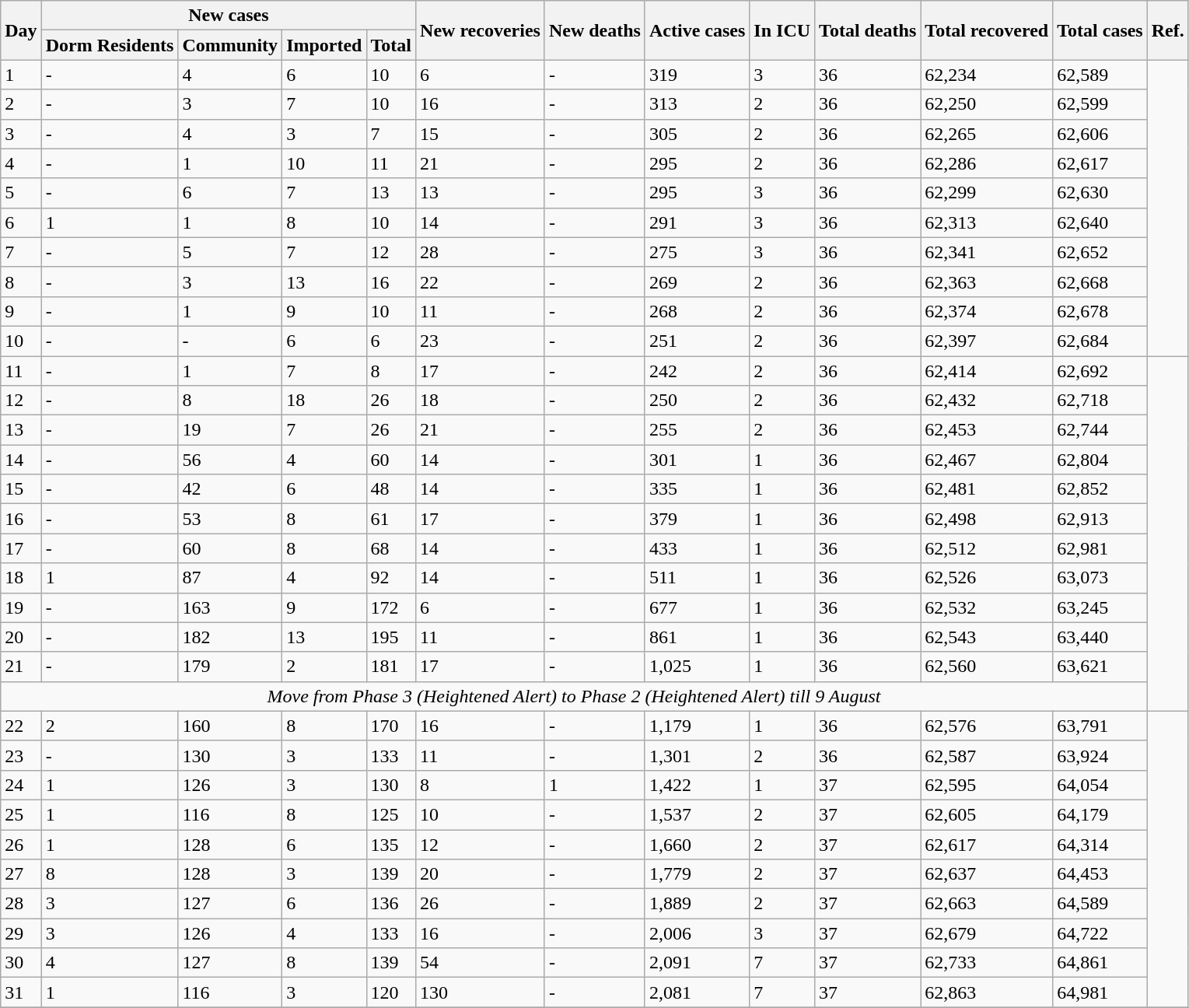<table class="wikitable">
<tr>
<th rowspan="2">Day</th>
<th colspan="4">New cases</th>
<th rowspan="2">New recoveries</th>
<th rowspan="2">New deaths</th>
<th rowspan="2">Active cases</th>
<th rowspan="2">In ICU</th>
<th rowspan="2">Total deaths</th>
<th rowspan="2">Total recovered</th>
<th rowspan="2">Total cases</th>
<th rowspan="2">Ref.</th>
</tr>
<tr>
<th>Dorm Residents</th>
<th>Community</th>
<th>Imported</th>
<th>Total</th>
</tr>
<tr>
<td>1</td>
<td>-</td>
<td>4</td>
<td>6</td>
<td>10</td>
<td>6</td>
<td>-</td>
<td>319</td>
<td>3</td>
<td>36</td>
<td>62,234</td>
<td>62,589</td>
<td rowspan="10"></td>
</tr>
<tr>
<td>2</td>
<td>-</td>
<td>3</td>
<td>7</td>
<td>10</td>
<td>16</td>
<td>-</td>
<td>313</td>
<td>2</td>
<td>36</td>
<td>62,250</td>
<td>62,599</td>
</tr>
<tr>
<td>3</td>
<td>-</td>
<td>4</td>
<td>3</td>
<td>7</td>
<td>15</td>
<td>-</td>
<td>305</td>
<td>2</td>
<td>36</td>
<td>62,265</td>
<td>62,606</td>
</tr>
<tr>
<td>4</td>
<td>-</td>
<td>1</td>
<td>10</td>
<td>11</td>
<td>21</td>
<td>-</td>
<td>295</td>
<td>2</td>
<td>36</td>
<td>62,286</td>
<td>62,617</td>
</tr>
<tr>
<td>5</td>
<td>-</td>
<td>6</td>
<td>7</td>
<td>13</td>
<td>13</td>
<td>-</td>
<td>295</td>
<td>3</td>
<td>36</td>
<td>62,299</td>
<td>62,630</td>
</tr>
<tr>
<td>6</td>
<td>1</td>
<td>1</td>
<td>8</td>
<td>10</td>
<td>14</td>
<td>-</td>
<td>291</td>
<td>3</td>
<td>36</td>
<td>62,313</td>
<td>62,640</td>
</tr>
<tr>
<td>7</td>
<td>-</td>
<td>5</td>
<td>7</td>
<td>12</td>
<td>28</td>
<td>-</td>
<td>275</td>
<td>3</td>
<td>36</td>
<td>62,341</td>
<td>62,652</td>
</tr>
<tr>
<td>8</td>
<td>-</td>
<td>3</td>
<td>13</td>
<td>16</td>
<td>22</td>
<td>-</td>
<td>269</td>
<td>2</td>
<td>36</td>
<td>62,363</td>
<td>62,668</td>
</tr>
<tr>
<td>9</td>
<td>-</td>
<td>1</td>
<td>9</td>
<td>10</td>
<td>11</td>
<td>-</td>
<td>268</td>
<td>2</td>
<td>36</td>
<td>62,374</td>
<td>62,678</td>
</tr>
<tr>
<td>10</td>
<td>-</td>
<td>-</td>
<td>6</td>
<td>6</td>
<td>23</td>
<td>-</td>
<td>251</td>
<td>2</td>
<td>36</td>
<td>62,397</td>
<td>62,684</td>
</tr>
<tr>
<td>11</td>
<td>-</td>
<td>1</td>
<td>7</td>
<td>8</td>
<td>17</td>
<td>-</td>
<td>242</td>
<td>2</td>
<td>36</td>
<td>62,414</td>
<td>62,692</td>
<td rowspan="12"></td>
</tr>
<tr>
<td>12</td>
<td>-</td>
<td>8</td>
<td>18</td>
<td>26</td>
<td>18</td>
<td>-</td>
<td>250</td>
<td>2</td>
<td>36</td>
<td>62,432</td>
<td>62,718</td>
</tr>
<tr>
<td>13</td>
<td>-</td>
<td>19</td>
<td>7</td>
<td>26</td>
<td>21</td>
<td>-</td>
<td>255</td>
<td>2</td>
<td>36</td>
<td>62,453</td>
<td>62,744</td>
</tr>
<tr>
<td>14</td>
<td>-</td>
<td>56</td>
<td>4</td>
<td>60</td>
<td>14</td>
<td>-</td>
<td>301</td>
<td>1</td>
<td>36</td>
<td>62,467</td>
<td>62,804</td>
</tr>
<tr>
<td>15</td>
<td>-</td>
<td>42</td>
<td>6</td>
<td>48</td>
<td>14</td>
<td>-</td>
<td>335</td>
<td>1</td>
<td>36</td>
<td>62,481</td>
<td>62,852</td>
</tr>
<tr>
<td>16</td>
<td>-</td>
<td>53</td>
<td>8</td>
<td>61</td>
<td>17</td>
<td>-</td>
<td>379</td>
<td>1</td>
<td>36</td>
<td>62,498</td>
<td>62,913</td>
</tr>
<tr>
<td>17</td>
<td>-</td>
<td>60</td>
<td>8</td>
<td>68</td>
<td>14</td>
<td>-</td>
<td>433</td>
<td>1</td>
<td>36</td>
<td>62,512</td>
<td>62,981</td>
</tr>
<tr>
<td>18</td>
<td>1</td>
<td>87</td>
<td>4</td>
<td>92</td>
<td>14</td>
<td>-</td>
<td>511</td>
<td>1</td>
<td>36</td>
<td>62,526</td>
<td>63,073</td>
</tr>
<tr>
<td>19</td>
<td>-</td>
<td>163</td>
<td>9</td>
<td>172</td>
<td>6</td>
<td>-</td>
<td>677</td>
<td>1</td>
<td>36</td>
<td>62,532</td>
<td>63,245</td>
</tr>
<tr>
<td>20</td>
<td>-</td>
<td>182</td>
<td>13</td>
<td>195</td>
<td>11</td>
<td>-</td>
<td>861</td>
<td>1</td>
<td>36</td>
<td>62,543</td>
<td>63,440</td>
</tr>
<tr>
<td>21</td>
<td>-</td>
<td>179</td>
<td>2</td>
<td>181</td>
<td>17</td>
<td>-</td>
<td>1,025</td>
<td>1</td>
<td>36</td>
<td>62,560</td>
<td>63,621</td>
</tr>
<tr>
<td colspan="12" align="center"><em>Move from Phase 3 (Heightened Alert) to Phase 2 (Heightened Alert) till 9 August</em></td>
</tr>
<tr>
<td>22</td>
<td>2</td>
<td>160</td>
<td>8</td>
<td>170</td>
<td>16</td>
<td>-</td>
<td>1,179</td>
<td>1</td>
<td>36</td>
<td>62,576</td>
<td>63,791</td>
<td rowspan="10"></td>
</tr>
<tr>
<td>23</td>
<td>-</td>
<td>130</td>
<td>3</td>
<td>133</td>
<td>11</td>
<td>-</td>
<td>1,301</td>
<td>2</td>
<td>36</td>
<td>62,587</td>
<td>63,924</td>
</tr>
<tr>
<td>24</td>
<td>1</td>
<td>126</td>
<td>3</td>
<td>130</td>
<td>8</td>
<td>1</td>
<td>1,422</td>
<td>1</td>
<td>37</td>
<td>62,595</td>
<td>64,054</td>
</tr>
<tr>
<td>25</td>
<td>1</td>
<td>116</td>
<td>8</td>
<td>125</td>
<td>10</td>
<td>-</td>
<td>1,537</td>
<td>2</td>
<td>37</td>
<td>62,605</td>
<td>64,179</td>
</tr>
<tr>
<td>26</td>
<td>1</td>
<td>128</td>
<td>6</td>
<td>135</td>
<td>12</td>
<td>-</td>
<td>1,660</td>
<td>2</td>
<td>37</td>
<td>62,617</td>
<td>64,314</td>
</tr>
<tr>
<td>27</td>
<td>8</td>
<td>128</td>
<td>3</td>
<td>139</td>
<td>20</td>
<td>-</td>
<td>1,779</td>
<td>2</td>
<td>37</td>
<td>62,637</td>
<td>64,453</td>
</tr>
<tr>
<td>28</td>
<td>3</td>
<td>127</td>
<td>6</td>
<td>136</td>
<td>26</td>
<td>-</td>
<td>1,889</td>
<td>2</td>
<td>37</td>
<td>62,663</td>
<td>64,589</td>
</tr>
<tr>
<td>29</td>
<td>3</td>
<td>126</td>
<td>4</td>
<td>133</td>
<td>16</td>
<td>-</td>
<td>2,006</td>
<td>3</td>
<td>37</td>
<td>62,679</td>
<td>64,722</td>
</tr>
<tr>
<td>30</td>
<td>4</td>
<td>127</td>
<td>8</td>
<td>139</td>
<td>54</td>
<td>-</td>
<td>2,091</td>
<td>7</td>
<td>37</td>
<td>62,733</td>
<td>64,861</td>
</tr>
<tr>
<td>31</td>
<td>1</td>
<td>116</td>
<td>3</td>
<td>120</td>
<td>130</td>
<td>-</td>
<td>2,081</td>
<td>7</td>
<td>37</td>
<td>62,863</td>
<td>64,981</td>
</tr>
<tr>
</tr>
</table>
